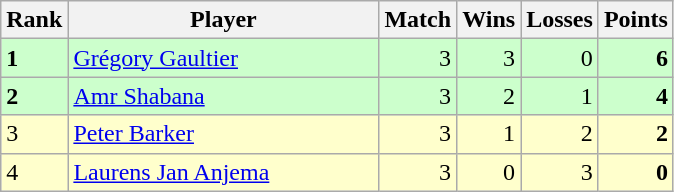<table class="wikitable">
<tr>
<th width=20>Rank</th>
<th width=200>Player</th>
<th width=20>Match</th>
<th width=20>Wins</th>
<th width=20>Losses</th>
<th width=20>Points</th>
</tr>
<tr style="text-align:right; background:#cfc;">
<td align="left"><strong>1</strong></td>
<td style="text-align:left;"> <a href='#'>Grégory Gaultier</a></td>
<td>3</td>
<td>3</td>
<td>0</td>
<td><strong>6</strong></td>
</tr>
<tr style="text-align:right; background:#cfc;">
<td align="left"><strong>2</strong></td>
<td style="text-align:left;"> <a href='#'>Amr Shabana</a></td>
<td>3</td>
<td>2</td>
<td>1</td>
<td><strong>4</strong></td>
</tr>
<tr style="text-align:right; background:#ffc;">
<td align="left">3</td>
<td style="text-align:left;"> <a href='#'>Peter Barker</a></td>
<td>3</td>
<td>1</td>
<td>2</td>
<td><strong>2</strong></td>
</tr>
<tr style="text-align:right; background:#ffc;">
<td align="left">4</td>
<td style="text-align:left;"> <a href='#'>Laurens Jan Anjema</a></td>
<td>3</td>
<td>0</td>
<td>3</td>
<td><strong>0</strong></td>
</tr>
</table>
